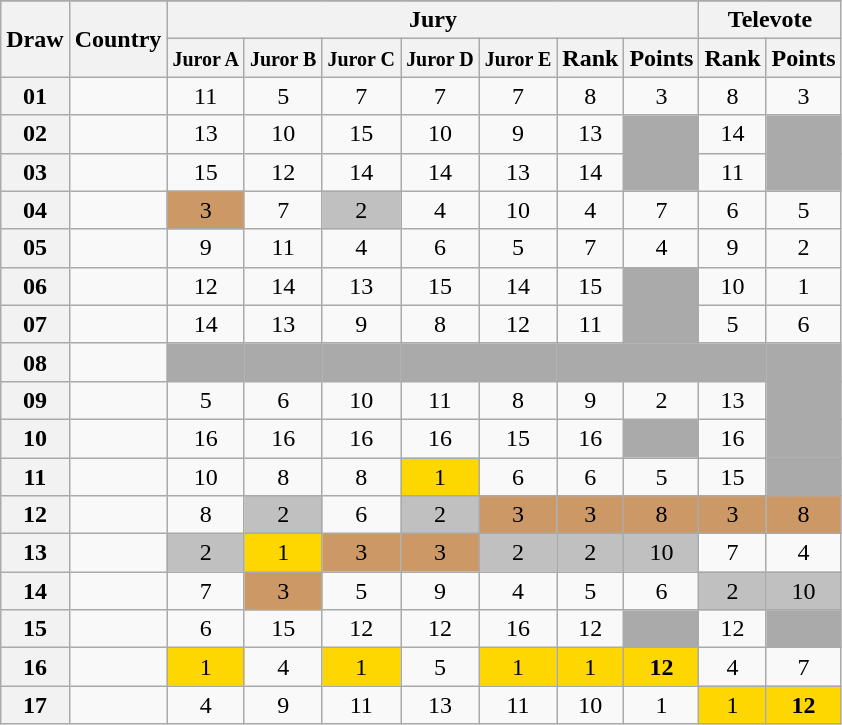<table class="sortable wikitable collapsible plainrowheaders" style="text-align:center;">
<tr>
</tr>
<tr>
<th scope="col" rowspan="2">Draw</th>
<th scope="col" rowspan="2">Country</th>
<th scope="col" colspan="7">Jury</th>
<th scope="col" colspan="2">Televote</th>
</tr>
<tr>
<th scope="col"><small>Juror A</small></th>
<th scope="col"><small>Juror B</small></th>
<th scope="col"><small>Juror C</small></th>
<th scope="col"><small>Juror D</small></th>
<th scope="col"><small>Juror E</small></th>
<th scope="col">Rank</th>
<th scope="col">Points</th>
<th scope="col">Rank</th>
<th scope="col">Points</th>
</tr>
<tr>
<th scope="row" style="text-align:center;">01</th>
<td style="text-align:left;"></td>
<td>11</td>
<td>5</td>
<td>7</td>
<td>7</td>
<td>7</td>
<td>8</td>
<td>3</td>
<td>8</td>
<td>3</td>
</tr>
<tr>
<th scope="row" style="text-align:center;">02</th>
<td style="text-align:left;"></td>
<td>13</td>
<td>10</td>
<td>15</td>
<td>10</td>
<td>9</td>
<td>13</td>
<td style="background:#AAAAAA;"></td>
<td>14</td>
<td style="background:#AAAAAA;"></td>
</tr>
<tr>
<th scope="row" style="text-align:center;">03</th>
<td style="text-align:left;"></td>
<td>15</td>
<td>12</td>
<td>14</td>
<td>14</td>
<td>13</td>
<td>14</td>
<td style="background:#AAAAAA;"></td>
<td>11</td>
<td style="background:#AAAAAA;"></td>
</tr>
<tr>
<th scope="row" style="text-align:center;">04</th>
<td style="text-align:left;"></td>
<td style="background:#CC9966;">3</td>
<td>7</td>
<td style="background:silver;">2</td>
<td>4</td>
<td>10</td>
<td>4</td>
<td>7</td>
<td>6</td>
<td>5</td>
</tr>
<tr>
<th scope="row" style="text-align:center;">05</th>
<td style="text-align:left;"></td>
<td>9</td>
<td>11</td>
<td>4</td>
<td>6</td>
<td>5</td>
<td>7</td>
<td>4</td>
<td>9</td>
<td>2</td>
</tr>
<tr>
<th scope="row" style="text-align:center;">06</th>
<td style="text-align:left;"></td>
<td>12</td>
<td>14</td>
<td>13</td>
<td>15</td>
<td>14</td>
<td>15</td>
<td style="background:#AAAAAA;"></td>
<td>10</td>
<td>1</td>
</tr>
<tr>
<th scope="row" style="text-align:center;">07</th>
<td style="text-align:left;"></td>
<td>14</td>
<td>13</td>
<td>9</td>
<td>8</td>
<td>12</td>
<td>11</td>
<td style="background:#AAAAAA;"></td>
<td>5</td>
<td>6</td>
</tr>
<tr class="sortbottom">
<th scope="row" style="text-align:center;">08</th>
<td style="text-align:left;"></td>
<td style="background:#AAAAAA;"></td>
<td style="background:#AAAAAA;"></td>
<td style="background:#AAAAAA;"></td>
<td style="background:#AAAAAA;"></td>
<td style="background:#AAAAAA;"></td>
<td style="background:#AAAAAA;"></td>
<td style="background:#AAAAAA;"></td>
<td style="background:#AAAAAA;"></td>
<td style="background:#AAAAAA;"></td>
</tr>
<tr>
<th scope="row" style="text-align:center;">09</th>
<td style="text-align:left;"></td>
<td>5</td>
<td>6</td>
<td>10</td>
<td>11</td>
<td>8</td>
<td>9</td>
<td>2</td>
<td>13</td>
<td style="background:#AAAAAA;"></td>
</tr>
<tr>
<th scope="row" style="text-align:center;">10</th>
<td style="text-align:left;"></td>
<td>16</td>
<td>16</td>
<td>16</td>
<td>16</td>
<td>15</td>
<td>16</td>
<td style="background:#AAAAAA;"></td>
<td>16</td>
<td style="background:#AAAAAA;"></td>
</tr>
<tr>
<th scope="row" style="text-align:center;">11</th>
<td style="text-align:left;"></td>
<td>10</td>
<td>8</td>
<td>8</td>
<td style="background:gold;">1</td>
<td>6</td>
<td>6</td>
<td>5</td>
<td>15</td>
<td style="background:#AAAAAA;"></td>
</tr>
<tr>
<th scope="row" style="text-align:center;">12</th>
<td style="text-align:left;"></td>
<td>8</td>
<td style="background:silver;">2</td>
<td>6</td>
<td style="background:silver;">2</td>
<td style="background:#CC9966;">3</td>
<td style="background:#CC9966;">3</td>
<td style="background:#CC9966;">8</td>
<td style="background:#CC9966;">3</td>
<td style="background:#CC9966;">8</td>
</tr>
<tr>
<th scope="row" style="text-align:center;">13</th>
<td style="text-align:left;"></td>
<td style="background:silver;">2</td>
<td style="background:gold;">1</td>
<td style="background:#CC9966;">3</td>
<td style="background:#CC9966;">3</td>
<td style="background:silver;">2</td>
<td style="background:silver;">2</td>
<td style="background:silver;">10</td>
<td>7</td>
<td>4</td>
</tr>
<tr>
<th scope="row" style="text-align:center;">14</th>
<td style="text-align:left;"></td>
<td>7</td>
<td style="background:#CC9966;">3</td>
<td>5</td>
<td>9</td>
<td>4</td>
<td>5</td>
<td>6</td>
<td style="background:silver;">2</td>
<td style="background:silver;">10</td>
</tr>
<tr>
<th scope="row" style="text-align:center;">15</th>
<td style="text-align:left;"></td>
<td>6</td>
<td>15</td>
<td>12</td>
<td>12</td>
<td>16</td>
<td>12</td>
<td style="background:#AAAAAA;"></td>
<td>12</td>
<td style="background:#AAAAAA;"></td>
</tr>
<tr>
<th scope="row" style="text-align:center;">16</th>
<td style="text-align:left;"></td>
<td style="background:gold;">1</td>
<td>4</td>
<td style="background:gold;">1</td>
<td>5</td>
<td style="background:gold;">1</td>
<td style="background:gold;">1</td>
<td style="background:gold;"><strong>12</strong></td>
<td>4</td>
<td>7</td>
</tr>
<tr>
<th scope="row" style="text-align:center;">17</th>
<td style="text-align:left;"></td>
<td>4</td>
<td>9</td>
<td>11</td>
<td>13</td>
<td>11</td>
<td>10</td>
<td>1</td>
<td style="background:gold;">1</td>
<td style="background:gold;"><strong>12</strong></td>
</tr>
</table>
